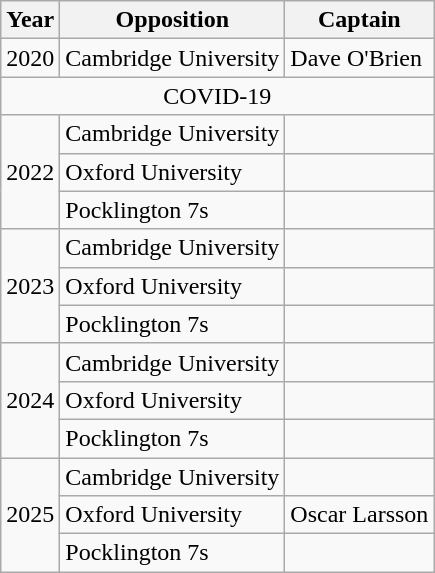<table class="wikitable">
<tr>
<th>Year</th>
<th>Opposition</th>
<th>Captain</th>
</tr>
<tr>
<td>2020</td>
<td>Cambridge University</td>
<td>Dave O'Brien </td>
</tr>
<tr>
<td align=center colspan="7">COVID-19</td>
</tr>
<tr>
<td rowspan=3>2022</td>
<td>Cambridge University</td>
<td></td>
</tr>
<tr>
<td>Oxford University</td>
<td></td>
</tr>
<tr>
<td>Pocklington 7s</td>
<td></td>
</tr>
<tr>
<td rowspan=3>2023</td>
<td>Cambridge University</td>
<td></td>
</tr>
<tr>
<td>Oxford University</td>
<td></td>
</tr>
<tr>
<td>Pocklington 7s</td>
<td></td>
</tr>
<tr>
<td rowspan=3>2024</td>
<td>Cambridge University</td>
<td></td>
</tr>
<tr>
<td>Oxford University</td>
<td></td>
</tr>
<tr>
<td>Pocklington 7s</td>
<td></td>
</tr>
<tr>
<td rowspan=3>2025</td>
<td>Cambridge University</td>
<td></td>
</tr>
<tr>
<td>Oxford University</td>
<td>Oscar Larsson </td>
</tr>
<tr>
<td>Pocklington 7s</td>
<td></td>
</tr>
</table>
